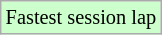<table class="wikitable" style="font-size: 85%;">
<tr style="background:#ccffcc;">
<td>Fastest session lap</td>
</tr>
</table>
